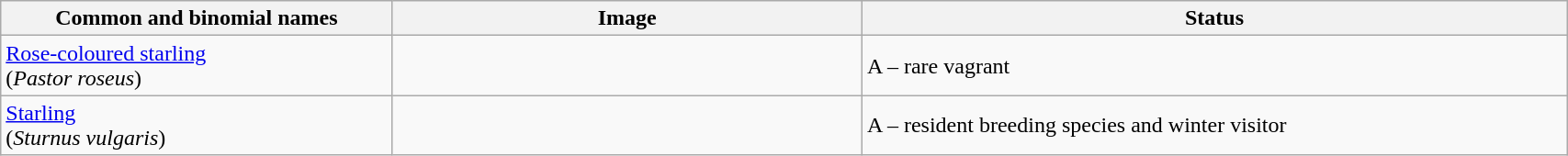<table width=90% class="wikitable">
<tr>
<th width=25%>Common and binomial names</th>
<th width=30%>Image</th>
<th width=45%>Status</th>
</tr>
<tr>
<td><a href='#'>Rose-coloured starling</a><br>(<em>Pastor roseus</em>)</td>
<td></td>
<td>A – rare vagrant</td>
</tr>
<tr>
<td><a href='#'>Starling</a><br>(<em>Sturnus vulgaris</em>)</td>
<td></td>
<td>A – resident breeding species and winter visitor</td>
</tr>
</table>
